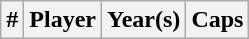<table class="wikitable sortable">
<tr>
<th width=>#</th>
<th width=>Player</th>
<th width=>Year(s)</th>
<th width=>Caps<br></th>
</tr>
</table>
